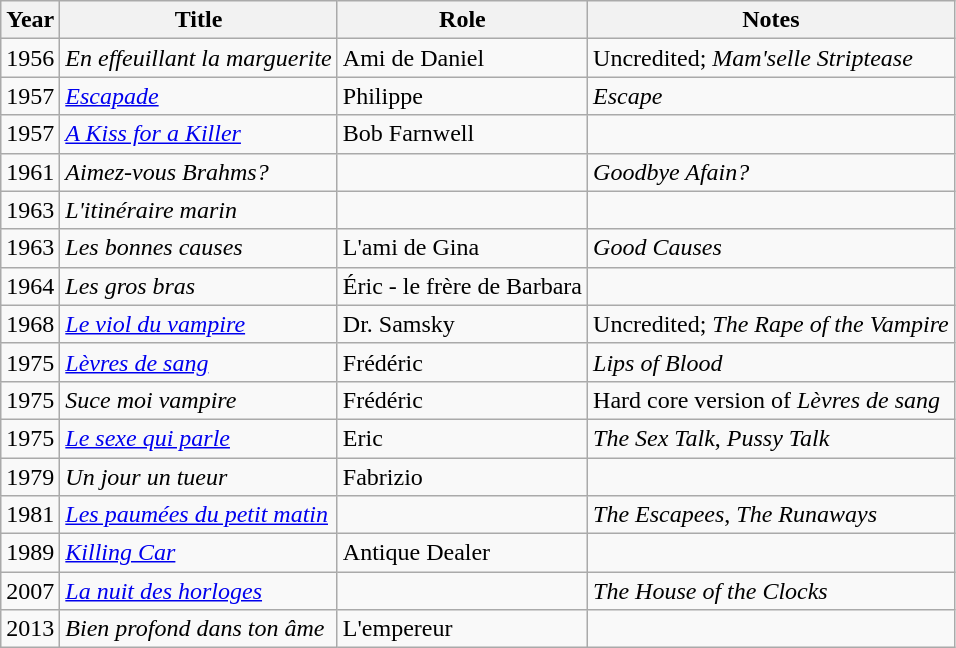<table class="wikitable sortable">
<tr>
<th>Year</th>
<th>Title</th>
<th>Role</th>
<th class="unsortable">Notes</th>
</tr>
<tr>
<td>1956</td>
<td><em>En effeuillant la marguerite</em></td>
<td>Ami de Daniel</td>
<td>Uncredited; <em>Mam'selle Striptease</em></td>
</tr>
<tr>
<td>1957</td>
<td><em><a href='#'>Escapade</a></em></td>
<td>Philippe</td>
<td><em>Escape</em></td>
</tr>
<tr>
<td>1957</td>
<td><em><a href='#'>A Kiss for a Killer</a></em></td>
<td>Bob Farnwell</td>
<td></td>
</tr>
<tr>
<td>1961</td>
<td><em>Aimez-vous Brahms?</em></td>
<td></td>
<td><em>Goodbye Afain?</em></td>
</tr>
<tr>
<td>1963</td>
<td><em>L'itinéraire marin</em></td>
<td></td>
<td></td>
</tr>
<tr>
<td>1963</td>
<td><em>Les bonnes causes</em></td>
<td>L'ami de Gina</td>
<td><em>Good Causes</em></td>
</tr>
<tr>
<td>1964</td>
<td><em>Les gros bras</em></td>
<td>Éric - le frère de Barbara</td>
<td></td>
</tr>
<tr>
<td>1968</td>
<td><em><a href='#'>Le viol du vampire</a></em></td>
<td>Dr. Samsky</td>
<td>Uncredited; <em>The Rape of the Vampire</em></td>
</tr>
<tr>
<td>1975</td>
<td><em><a href='#'>Lèvres de sang</a></em></td>
<td>Frédéric</td>
<td><em>Lips of Blood</em></td>
</tr>
<tr>
<td>1975</td>
<td><em>Suce moi vampire</em></td>
<td>Frédéric</td>
<td>Hard core version of <em>Lèvres de sang</em></td>
</tr>
<tr>
<td>1975</td>
<td><em><a href='#'>Le sexe qui parle</a></em></td>
<td>Eric</td>
<td><em>The Sex Talk</em>, <em>Pussy Talk</em></td>
</tr>
<tr>
<td>1979</td>
<td><em>Un jour un tueur</em></td>
<td>Fabrizio</td>
<td></td>
</tr>
<tr>
<td>1981</td>
<td><em><a href='#'>Les paumées du petit matin</a></em></td>
<td></td>
<td><em>The Escapees</em>, <em>The Runaways</em></td>
</tr>
<tr>
<td>1989</td>
<td><em><a href='#'>Killing Car</a></em></td>
<td>Antique Dealer</td>
<td></td>
</tr>
<tr>
<td>2007</td>
<td><em><a href='#'>La nuit des horloges</a></em></td>
<td></td>
<td><em>The House of the Clocks</em></td>
</tr>
<tr>
<td>2013</td>
<td><em>Bien profond dans ton âme</em></td>
<td>L'empereur</td>
<td></td>
</tr>
</table>
